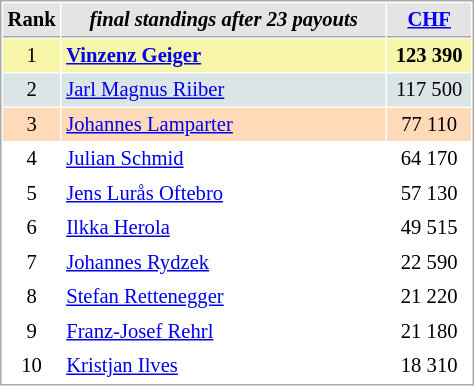<table cellspacing="1" cellpadding="3" style="border:1px solid #AAAAAA;font-size:86%">
<tr style="background-color: #E4E4E4;">
<th style="border-bottom:1px solid #AAAAAA; width: 10px;">Rank</th>
<th style="border-bottom:1px solid #AAAAAA; width: 210px;"><em>final standings after 23 payouts</em></th>
<th style="border-bottom:1px solid #AAAAAA; width: 50px;"><a href='#'>CHF</a></th>
</tr>
<tr style="background:#f7f6a8;">
<td align=center>1</td>
<td> <strong><a href='#'>Vinzenz Geiger</a></strong></td>
<td align=center><strong>123 390</strong></td>
</tr>
<tr style="background:#dce5e5;">
<td align=center>2</td>
<td> <a href='#'>Jarl Magnus Riiber</a></td>
<td align=center>117 500</td>
</tr>
<tr style="background:#ffdab9;">
<td align=center>3</td>
<td> <a href='#'>Johannes Lamparter</a></td>
<td align=center>77 110</td>
</tr>
<tr>
<td align=center>4</td>
<td> <a href='#'>Julian Schmid</a></td>
<td align=center>64 170</td>
</tr>
<tr>
<td align=center>5</td>
<td> <a href='#'>Jens Lurås Oftebro</a></td>
<td align=center>57 130</td>
</tr>
<tr>
<td align=center>6</td>
<td> <a href='#'>Ilkka Herola</a></td>
<td align=center>49 515</td>
</tr>
<tr>
<td align=center>7</td>
<td> <a href='#'>Johannes Rydzek</a></td>
<td align=center>22 590</td>
</tr>
<tr>
<td align=center>8</td>
<td> <a href='#'>Stefan Rettenegger</a></td>
<td align=center>21 220</td>
</tr>
<tr>
<td align=center>9</td>
<td> <a href='#'>Franz-Josef Rehrl</a></td>
<td align=center>21 180</td>
</tr>
<tr>
<td align=center>10</td>
<td> <a href='#'>Kristjan Ilves</a></td>
<td align=center>18 310</td>
</tr>
</table>
